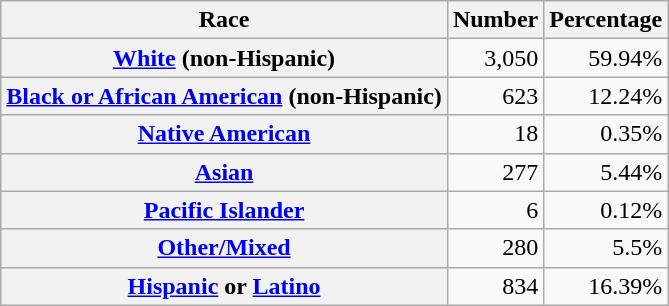<table class="wikitable" style="text-align:right">
<tr>
<th scope="col">Race</th>
<th scope="col">Number</th>
<th scope="col">Percentage</th>
</tr>
<tr>
<th scope="row"><a href='#'>White</a> (non-Hispanic)</th>
<td>3,050</td>
<td>59.94%</td>
</tr>
<tr>
<th scope="row"><a href='#'>Black or African American</a> (non-Hispanic)</th>
<td>623</td>
<td>12.24%</td>
</tr>
<tr>
<th scope="row"><a href='#'>Native American</a></th>
<td>18</td>
<td>0.35%</td>
</tr>
<tr>
<th scope="row"><a href='#'>Asian</a></th>
<td>277</td>
<td>5.44%</td>
</tr>
<tr>
<th scope="row"><a href='#'>Pacific Islander</a></th>
<td>6</td>
<td>0.12%</td>
</tr>
<tr>
<th scope="row"><a href='#'>Other/Mixed</a></th>
<td>280</td>
<td>5.5%</td>
</tr>
<tr>
<th scope="row"><a href='#'>Hispanic</a> or <a href='#'>Latino</a></th>
<td>834</td>
<td>16.39%</td>
</tr>
</table>
